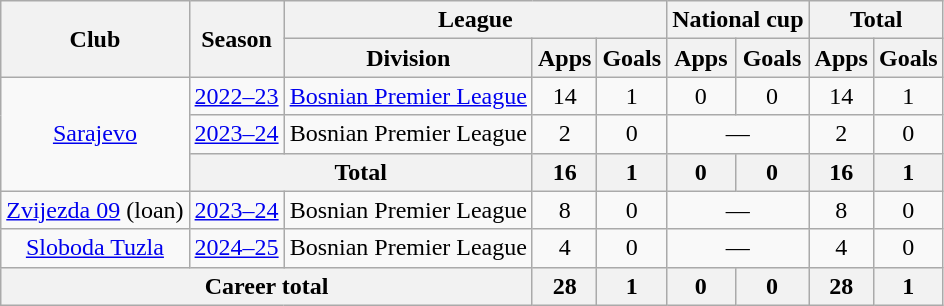<table class="wikitable" style="text-align:center">
<tr>
<th rowspan=2>Club</th>
<th rowspan=2>Season</th>
<th colspan=3>League</th>
<th colspan=2>National cup</th>
<th colspan=2>Total</th>
</tr>
<tr>
<th>Division</th>
<th>Apps</th>
<th>Goals</th>
<th>Apps</th>
<th>Goals</th>
<th>Apps</th>
<th>Goals</th>
</tr>
<tr>
<td rowspan=3><a href='#'>Sarajevo</a></td>
<td><a href='#'>2022–23</a></td>
<td><a href='#'>Bosnian Premier League</a></td>
<td>14</td>
<td>1</td>
<td>0</td>
<td>0</td>
<td>14</td>
<td>1</td>
</tr>
<tr>
<td><a href='#'>2023–24</a></td>
<td>Bosnian Premier League</td>
<td>2</td>
<td>0</td>
<td colspan=2>—</td>
<td>2</td>
<td>0</td>
</tr>
<tr>
<th colspan=2>Total</th>
<th>16</th>
<th>1</th>
<th>0</th>
<th>0</th>
<th>16</th>
<th>1</th>
</tr>
<tr>
<td><a href='#'>Zvijezda 09</a> (loan)</td>
<td><a href='#'>2023–24</a></td>
<td>Bosnian Premier League</td>
<td>8</td>
<td>0</td>
<td colspan=2>—</td>
<td>8</td>
<td>0</td>
</tr>
<tr>
<td><a href='#'>Sloboda Tuzla</a></td>
<td><a href='#'>2024–25</a></td>
<td>Bosnian Premier League</td>
<td>4</td>
<td>0</td>
<td colspan=2>—</td>
<td>4</td>
<td>0</td>
</tr>
<tr>
<th colspan=3>Career total</th>
<th>28</th>
<th>1</th>
<th>0</th>
<th>0</th>
<th>28</th>
<th>1</th>
</tr>
</table>
